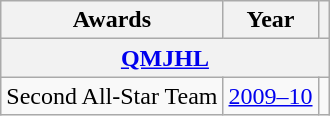<table class="wikitable">
<tr>
<th>Awards</th>
<th>Year</th>
<th></th>
</tr>
<tr>
<th colspan="3"><a href='#'>QMJHL</a></th>
</tr>
<tr>
<td>Second All-Star Team</td>
<td><a href='#'>2009–10</a></td>
<td></td>
</tr>
</table>
